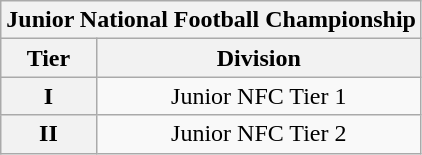<table class="wikitable" style="text-align:center;">
<tr>
<th colspan="2">Junior National Football Championship</th>
</tr>
<tr>
<th>Tier</th>
<th>Division</th>
</tr>
<tr>
<th>I</th>
<td>Junior NFC Tier 1</td>
</tr>
<tr>
<th>II</th>
<td>Junior NFC Tier 2</td>
</tr>
</table>
